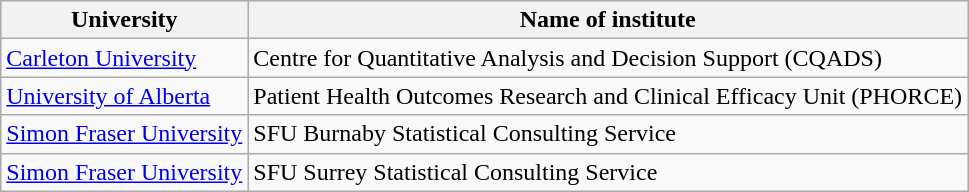<table class="wikitable">
<tr>
<th>University</th>
<th>Name of institute</th>
</tr>
<tr>
<td><a href='#'>Carleton University</a></td>
<td>Centre for Quantitative Analysis and Decision Support (CQADS)</td>
</tr>
<tr>
<td><a href='#'>University of Alberta</a></td>
<td>Patient Health Outcomes Research and Clinical Efficacy Unit (PHORCE)</td>
</tr>
<tr>
<td><a href='#'>Simon Fraser University</a></td>
<td>SFU Burnaby Statistical Consulting Service</td>
</tr>
<tr>
<td><a href='#'>Simon Fraser University</a></td>
<td>SFU Surrey Statistical Consulting Service</td>
</tr>
</table>
